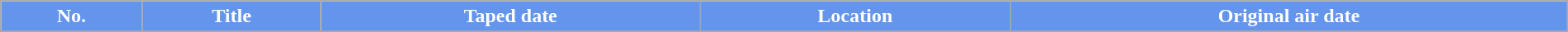<table class="wikitable plainrowheaders" style="width: 100%; margin-right: 0;">
<tr>
<th style="background: #6495ED; color: #ffffff;">No.</th>
<th style="background: #6495ED; color: #ffffff;">Title</th>
<th style="background: #6495ED; color: #ffffff;">Taped date</th>
<th style="background: #6495ED; color: #ffffff;">Location</th>
<th style="background: #6495ED; color: #ffffff;">Original air date</th>
</tr>
<tr>
</tr>
</table>
